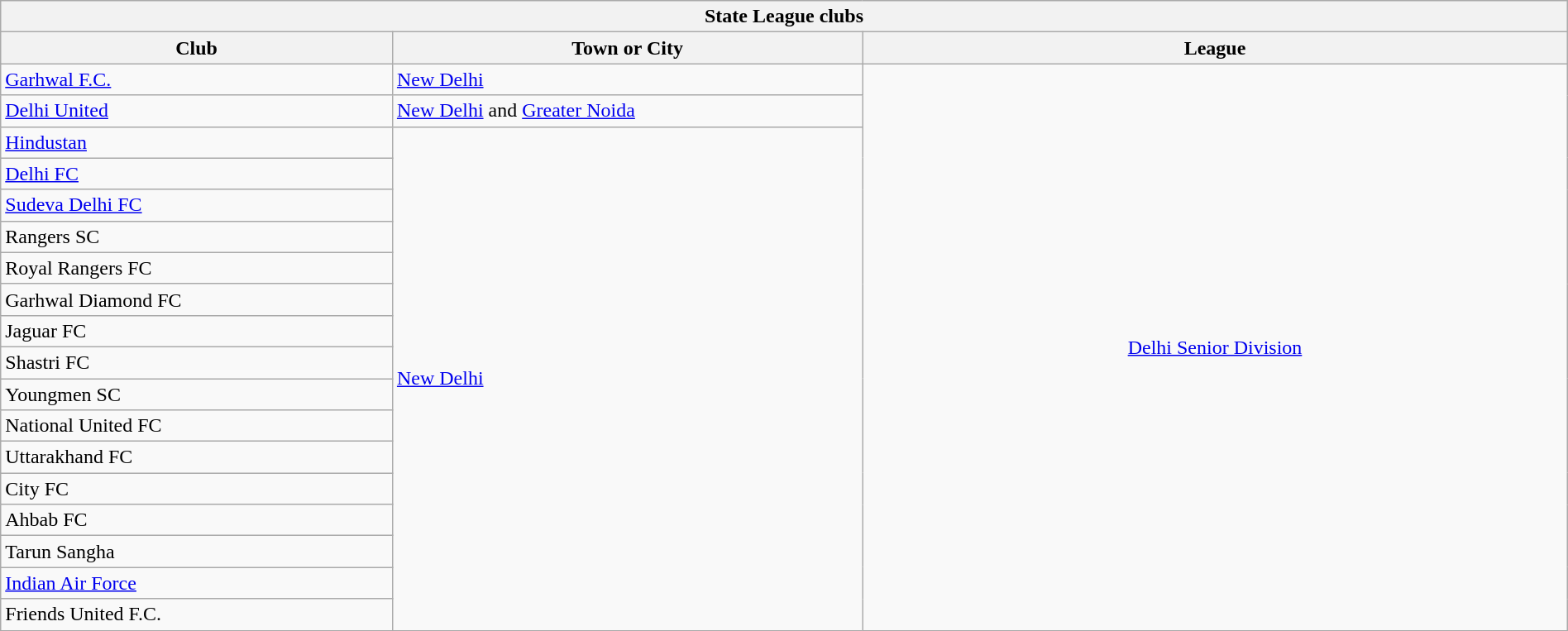<table class="wikitable sortable" width="100%">
<tr>
<th colspan="3">State League clubs</th>
</tr>
<tr>
<th !width="25%">Club</th>
<th width="30%">Town or City</th>
<th width="45%">League</th>
</tr>
<tr>
<td><a href='#'>Garhwal F.C.</a></td>
<td><a href='#'>New Delhi</a></td>
<td rowspan="18" align="center"><a href='#'>Delhi Senior Division</a></td>
</tr>
<tr>
<td><a href='#'>Delhi United</a></td>
<td><a href='#'>New Delhi</a> and <a href='#'>Greater Noida</a></td>
</tr>
<tr>
<td><a href='#'>Hindustan</a></td>
<td rowspan="16"><a href='#'>New Delhi</a></td>
</tr>
<tr>
<td><a href='#'>Delhi FC</a></td>
</tr>
<tr>
<td><a href='#'>Sudeva Delhi FC</a></td>
</tr>
<tr>
<td>Rangers SC</td>
</tr>
<tr>
<td>Royal Rangers FC</td>
</tr>
<tr>
<td>Garhwal Diamond FC</td>
</tr>
<tr>
<td>Jaguar FC</td>
</tr>
<tr>
<td>Shastri FC</td>
</tr>
<tr>
<td>Youngmen SC</td>
</tr>
<tr>
<td>National United FC</td>
</tr>
<tr>
<td>Uttarakhand FC</td>
</tr>
<tr>
<td>City FC</td>
</tr>
<tr>
<td>Ahbab FC</td>
</tr>
<tr>
<td>Tarun Sangha</td>
</tr>
<tr>
<td><a href='#'>Indian Air Force</a></td>
</tr>
<tr>
<td>Friends United F.C.</td>
</tr>
</table>
